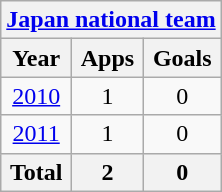<table class="wikitable" style="text-align:center">
<tr>
<th colspan=3><a href='#'>Japan national team</a></th>
</tr>
<tr>
<th>Year</th>
<th>Apps</th>
<th>Goals</th>
</tr>
<tr>
<td><a href='#'>2010</a></td>
<td>1</td>
<td>0</td>
</tr>
<tr>
<td><a href='#'>2011</a></td>
<td>1</td>
<td>0</td>
</tr>
<tr>
<th>Total</th>
<th>2</th>
<th>0</th>
</tr>
</table>
